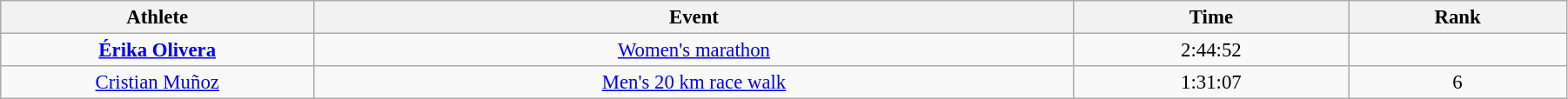<table class="wikitable" style="font-size:95%; text-align:center;" width="95%">
<tr>
<th>Athlete</th>
<th>Event</th>
<th>Time</th>
<th>Rank</th>
</tr>
<tr>
<td width=20%><strong><a href='#'>Érika Olivera</a></strong></td>
<td><a href='#'>Women's marathon</a></td>
<td>2:44:52</td>
<td></td>
</tr>
<tr>
<td width=20%><a href='#'>Cristian Muñoz</a></td>
<td><a href='#'>Men's 20 km race walk</a></td>
<td>1:31:07</td>
<td>6</td>
</tr>
</table>
